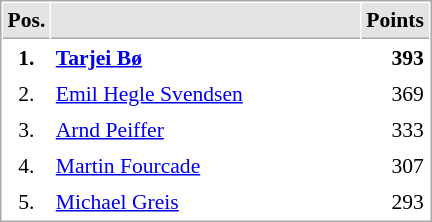<table cellspacing="1" cellpadding="3" style="border:1px solid #AAAAAA;font-size:90%">
<tr bgcolor="#E4E4E4">
<th style="border-bottom:1px solid #AAAAAA" width=10>Pos.</th>
<th style="border-bottom:1px solid #AAAAAA" width=200></th>
<th style="border-bottom:1px solid #AAAAAA" width=20>Points</th>
</tr>
<tr>
<td align="center"><strong>1.</strong></td>
<td> <strong><a href='#'>Tarjei Bø</a></strong></td>
<td align="right"><strong>393</strong></td>
</tr>
<tr>
<td align="center">2.</td>
<td> <a href='#'>Emil Hegle Svendsen</a></td>
<td align="right">369</td>
</tr>
<tr>
<td align="center">3.</td>
<td> <a href='#'>Arnd Peiffer</a></td>
<td align="right">333</td>
</tr>
<tr>
<td align="center">4.</td>
<td> <a href='#'>Martin Fourcade</a></td>
<td align="right">307</td>
</tr>
<tr>
<td align="center">5.</td>
<td> <a href='#'>Michael Greis</a></td>
<td align="right">293</td>
</tr>
</table>
